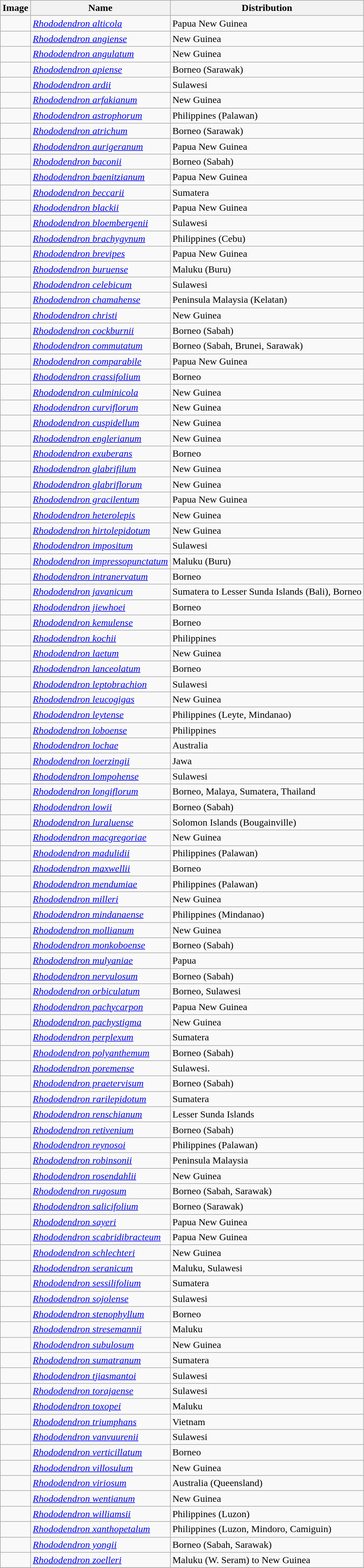<table class="wikitable collapsible">
<tr>
<th>Image</th>
<th>Name</th>
<th>Distribution</th>
</tr>
<tr>
<td></td>
<td><em><a href='#'>Rhododendron alticola</a></em> </td>
<td>Papua New Guinea</td>
</tr>
<tr>
<td></td>
<td><em><a href='#'>Rhododendron angiense</a></em> </td>
<td>New Guinea</td>
</tr>
<tr>
<td></td>
<td><em><a href='#'>Rhododendron angulatum</a></em> </td>
<td>New Guinea</td>
</tr>
<tr>
<td></td>
<td><em><a href='#'>Rhododendron apiense</a></em> </td>
<td>Borneo (Sarawak)</td>
</tr>
<tr>
<td></td>
<td><em><a href='#'>Rhododendron ardii</a></em> </td>
<td>Sulawesi</td>
</tr>
<tr>
<td></td>
<td><em><a href='#'>Rhododendron arfakianum</a></em> </td>
<td>New Guinea</td>
</tr>
<tr>
<td></td>
<td><em><a href='#'>Rhododendron astrophorum</a></em> </td>
<td>Philippines (Palawan)</td>
</tr>
<tr>
<td></td>
<td><em><a href='#'>Rhododendron atrichum</a></em> </td>
<td>Borneo (Sarawak)</td>
</tr>
<tr>
<td></td>
<td><em><a href='#'>Rhododendron aurigeranum</a></em> </td>
<td>Papua New Guinea</td>
</tr>
<tr>
<td></td>
<td><em><a href='#'>Rhododendron baconii</a></em> </td>
<td>Borneo (Sabah)</td>
</tr>
<tr>
<td></td>
<td><em><a href='#'>Rhododendron baenitzianum</a></em> </td>
<td>Papua New Guinea</td>
</tr>
<tr>
<td></td>
<td><em><a href='#'>Rhododendron beccarii</a></em> </td>
<td>Sumatera</td>
</tr>
<tr>
<td></td>
<td><em><a href='#'>Rhododendron blackii</a></em> </td>
<td>Papua New Guinea</td>
</tr>
<tr>
<td></td>
<td><em><a href='#'>Rhododendron bloembergenii</a></em> </td>
<td>Sulawesi</td>
</tr>
<tr>
<td></td>
<td><em><a href='#'>Rhododendron brachygynum</a></em> </td>
<td>Philippines (Cebu)</td>
</tr>
<tr>
<td></td>
<td><em><a href='#'>Rhododendron brevipes</a></em> </td>
<td>Papua New Guinea</td>
</tr>
<tr>
<td></td>
<td><em><a href='#'>Rhododendron buruense</a></em> </td>
<td>Maluku (Buru)</td>
</tr>
<tr>
<td></td>
<td><em><a href='#'>Rhododendron celebicum</a></em> </td>
<td>Sulawesi</td>
</tr>
<tr>
<td></td>
<td><em><a href='#'>Rhododendron chamahense</a></em> </td>
<td>Peninsula Malaysia (Kelatan)</td>
</tr>
<tr>
<td></td>
<td><em><a href='#'>Rhododendron christi</a></em> </td>
<td>New Guinea</td>
</tr>
<tr>
<td></td>
<td><em><a href='#'>Rhododendron cockburnii</a></em> </td>
<td>Borneo (Sabah)</td>
</tr>
<tr>
<td></td>
<td><em><a href='#'>Rhododendron commutatum</a></em> </td>
<td>Borneo (Sabah, Brunei, Sarawak)</td>
</tr>
<tr>
<td></td>
<td><em><a href='#'>Rhododendron comparabile</a></em> </td>
<td>Papua New Guinea</td>
</tr>
<tr>
<td></td>
<td><em><a href='#'>Rhododendron crassifolium</a></em> </td>
<td>Borneo</td>
</tr>
<tr>
<td></td>
<td><em><a href='#'>Rhododendron culminicola</a></em> </td>
<td>New Guinea</td>
</tr>
<tr>
<td></td>
<td><em><a href='#'>Rhododendron curviflorum</a></em> </td>
<td>New Guinea</td>
</tr>
<tr>
<td></td>
<td><em><a href='#'>Rhododendron cuspidellum</a></em> </td>
<td>New Guinea</td>
</tr>
<tr>
<td></td>
<td><em><a href='#'>Rhododendron englerianum</a></em> </td>
<td>New Guinea</td>
</tr>
<tr>
<td></td>
<td><em><a href='#'>Rhododendron exuberans</a></em> </td>
<td>Borneo</td>
</tr>
<tr>
<td></td>
<td><em><a href='#'>Rhododendron glabrifilum</a></em> </td>
<td>New Guinea</td>
</tr>
<tr>
<td></td>
<td><em><a href='#'>Rhododendron glabriflorum</a></em> </td>
<td>New Guinea</td>
</tr>
<tr>
<td></td>
<td><em><a href='#'>Rhododendron gracilentum</a></em> </td>
<td>Papua New Guinea</td>
</tr>
<tr>
<td></td>
<td><em><a href='#'>Rhododendron heterolepis</a></em> </td>
<td>New Guinea</td>
</tr>
<tr>
<td></td>
<td><em><a href='#'>Rhododendron hirtolepidotum</a></em> </td>
<td>New Guinea</td>
</tr>
<tr>
<td></td>
<td><em><a href='#'>Rhododendron impositum</a></em> </td>
<td>Sulawesi</td>
</tr>
<tr>
<td></td>
<td><em><a href='#'>Rhododendron impressopunctatum</a></em> </td>
<td>Maluku (Buru)</td>
</tr>
<tr>
<td></td>
<td><em><a href='#'>Rhododendron intranervatum</a></em> </td>
<td>Borneo</td>
</tr>
<tr>
<td></td>
<td><em><a href='#'>Rhododendron javanicum</a></em> </td>
<td>Sumatera to Lesser Sunda Islands (Bali), Borneo</td>
</tr>
<tr>
<td></td>
<td><em><a href='#'>Rhododendron jiewhoei</a></em> </td>
<td>Borneo</td>
</tr>
<tr>
<td></td>
<td><em><a href='#'>Rhododendron kemulense</a></em> </td>
<td>Borneo</td>
</tr>
<tr>
<td></td>
<td><em><a href='#'>Rhododendron kochii</a></em> </td>
<td>Philippines</td>
</tr>
<tr>
<td></td>
<td><em><a href='#'>Rhododendron laetum</a></em> </td>
<td>New Guinea</td>
</tr>
<tr>
<td></td>
<td><em><a href='#'>Rhododendron lanceolatum</a></em> </td>
<td>Borneo</td>
</tr>
<tr>
<td></td>
<td><em><a href='#'>Rhododendron leptobrachion</a></em> </td>
<td>Sulawesi</td>
</tr>
<tr>
<td></td>
<td><em><a href='#'>Rhododendron leucogigas</a></em> </td>
<td>New Guinea</td>
</tr>
<tr>
<td></td>
<td><em><a href='#'>Rhododendron leytense</a></em> </td>
<td>Philippines (Leyte, Mindanao)</td>
</tr>
<tr>
<td></td>
<td><em><a href='#'>Rhododendron loboense</a></em> </td>
<td>Philippines</td>
</tr>
<tr>
<td></td>
<td><em><a href='#'>Rhododendron lochae</a></em> </td>
<td>Australia</td>
</tr>
<tr>
<td></td>
<td><em><a href='#'>Rhododendron loerzingii</a></em> </td>
<td>Jawa</td>
</tr>
<tr>
<td></td>
<td><em><a href='#'>Rhododendron lompohense</a></em> </td>
<td>Sulawesi</td>
</tr>
<tr>
<td></td>
<td><em><a href='#'>Rhododendron longiflorum</a></em> </td>
<td>Borneo, Malaya, Sumatera, Thailand</td>
</tr>
<tr>
<td></td>
<td><em><a href='#'>Rhododendron lowii</a></em> </td>
<td>Borneo (Sabah)</td>
</tr>
<tr>
<td></td>
<td><em><a href='#'>Rhododendron luraluense</a></em> </td>
<td>Solomon Islands (Bougainville)</td>
</tr>
<tr>
<td></td>
<td><em><a href='#'>Rhododendron macgregoriae</a></em> </td>
<td>New Guinea</td>
</tr>
<tr>
<td></td>
<td><em><a href='#'>Rhododendron madulidii</a></em> </td>
<td>Philippines (Palawan)</td>
</tr>
<tr>
<td></td>
<td><em><a href='#'>Rhododendron maxwellii</a></em> </td>
<td>Borneo</td>
</tr>
<tr>
<td></td>
<td><em><a href='#'>Rhododendron mendumiae</a></em> </td>
<td>Philippines (Palawan)</td>
</tr>
<tr>
<td></td>
<td><em><a href='#'>Rhododendron milleri</a></em> </td>
<td>New Guinea</td>
</tr>
<tr>
<td></td>
<td><em><a href='#'>Rhododendron mindanaense</a></em> </td>
<td>Philippines (Mindanao)</td>
</tr>
<tr>
<td></td>
<td><em><a href='#'>Rhododendron mollianum</a></em> </td>
<td>New Guinea</td>
</tr>
<tr>
<td></td>
<td><em><a href='#'>Rhododendron monkoboense</a></em> </td>
<td>Borneo (Sabah)</td>
</tr>
<tr>
<td></td>
<td><em><a href='#'>Rhododendron mulyaniae</a></em> </td>
<td>Papua</td>
</tr>
<tr>
<td></td>
<td><em><a href='#'>Rhododendron nervulosum</a></em> </td>
<td>Borneo (Sabah)</td>
</tr>
<tr>
<td></td>
<td><em><a href='#'>Rhododendron orbiculatum</a></em> </td>
<td>Borneo, Sulawesi</td>
</tr>
<tr>
<td></td>
<td><em><a href='#'>Rhododendron pachycarpon</a></em> </td>
<td>Papua New Guinea</td>
</tr>
<tr>
<td></td>
<td><em><a href='#'>Rhododendron pachystigma</a></em> </td>
<td>New Guinea</td>
</tr>
<tr>
<td></td>
<td><em><a href='#'>Rhododendron perplexum</a></em> </td>
<td>Sumatera</td>
</tr>
<tr>
<td></td>
<td><em><a href='#'>Rhododendron polyanthemum</a></em> </td>
<td>Borneo (Sabah)</td>
</tr>
<tr>
<td></td>
<td><em><a href='#'>Rhododendron poremense</a></em> </td>
<td>Sulawesi.</td>
</tr>
<tr>
<td></td>
<td><em><a href='#'>Rhododendron praetervisum</a></em> </td>
<td>Borneo (Sabah)</td>
</tr>
<tr>
<td></td>
<td><em><a href='#'>Rhododendron rarilepidotum</a></em> </td>
<td>Sumatera</td>
</tr>
<tr>
<td></td>
<td><em><a href='#'>Rhododendron renschianum</a></em> </td>
<td>Lesser Sunda Islands</td>
</tr>
<tr>
<td></td>
<td><em><a href='#'>Rhododendron retivenium</a></em> </td>
<td>Borneo (Sabah)</td>
</tr>
<tr>
<td></td>
<td><em><a href='#'>Rhododendron reynosoi</a></em> </td>
<td>Philippines (Palawan)</td>
</tr>
<tr>
<td></td>
<td><em><a href='#'>Rhododendron robinsonii</a></em> </td>
<td>Peninsula Malaysia</td>
</tr>
<tr>
<td></td>
<td><em><a href='#'>Rhododendron rosendahlii</a></em> </td>
<td>New Guinea</td>
</tr>
<tr>
<td></td>
<td><em><a href='#'>Rhododendron rugosum</a></em> </td>
<td>Borneo (Sabah, Sarawak)</td>
</tr>
<tr>
<td></td>
<td><em><a href='#'>Rhododendron salicifolium</a></em> </td>
<td>Borneo (Sarawak)</td>
</tr>
<tr>
<td></td>
<td><em><a href='#'>Rhododendron sayeri</a></em> </td>
<td>Papua New Guinea</td>
</tr>
<tr>
<td></td>
<td><em><a href='#'>Rhododendron scabridibracteum</a></em> </td>
<td>Papua New Guinea</td>
</tr>
<tr>
<td></td>
<td><em><a href='#'>Rhododendron schlechteri</a></em> </td>
<td>New Guinea</td>
</tr>
<tr>
<td></td>
<td><em><a href='#'>Rhododendron seranicum</a></em> </td>
<td>Maluku, Sulawesi</td>
</tr>
<tr>
<td></td>
<td><em><a href='#'>Rhododendron sessilifolium</a></em> </td>
<td>Sumatera</td>
</tr>
<tr>
<td></td>
<td><em><a href='#'>Rhododendron sojolense</a></em> </td>
<td>Sulawesi</td>
</tr>
<tr>
<td></td>
<td><em><a href='#'>Rhododendron stenophyllum</a></em> </td>
<td>Borneo</td>
</tr>
<tr>
<td></td>
<td><em><a href='#'>Rhododendron stresemannii</a></em> </td>
<td>Maluku</td>
</tr>
<tr>
<td></td>
<td><em><a href='#'>Rhododendron subulosum</a></em> </td>
<td>New Guinea</td>
</tr>
<tr>
<td></td>
<td><em><a href='#'>Rhododendron sumatranum</a></em> </td>
<td>Sumatera</td>
</tr>
<tr>
<td></td>
<td><em><a href='#'>Rhododendron tjiasmantoi</a></em> </td>
<td>Sulawesi</td>
</tr>
<tr>
<td></td>
<td><em><a href='#'>Rhododendron torajaense</a></em> </td>
<td>Sulawesi</td>
</tr>
<tr>
<td></td>
<td><em><a href='#'>Rhododendron toxopei</a></em> </td>
<td>Maluku</td>
</tr>
<tr>
<td></td>
<td><em><a href='#'>Rhododendron triumphans</a></em> </td>
<td>Vietnam</td>
</tr>
<tr>
<td></td>
<td><em><a href='#'>Rhododendron vanvuurenii</a></em> </td>
<td>Sulawesi</td>
</tr>
<tr>
<td></td>
<td><em><a href='#'>Rhododendron verticillatum</a></em> </td>
<td>Borneo</td>
</tr>
<tr>
<td></td>
<td><em><a href='#'>Rhododendron villosulum</a></em> </td>
<td>New Guinea</td>
</tr>
<tr>
<td></td>
<td><em><a href='#'>Rhododendron viriosum</a></em> </td>
<td>Australia (Queensland)</td>
</tr>
<tr>
<td></td>
<td><em><a href='#'>Rhododendron wentianum</a></em> </td>
<td>New Guinea</td>
</tr>
<tr>
<td></td>
<td><em><a href='#'>Rhododendron williamsii</a></em> </td>
<td>Philippines (Luzon)</td>
</tr>
<tr>
<td></td>
<td><em><a href='#'>Rhododendron xanthopetalum</a></em> </td>
<td>Philippines (Luzon, Mindoro, Camiguin)</td>
</tr>
<tr>
<td></td>
<td><em><a href='#'>Rhododendron yongii</a></em> </td>
<td>Borneo (Sabah, Sarawak)</td>
</tr>
<tr>
<td></td>
<td><em><a href='#'>Rhododendron zoelleri</a></em> </td>
<td>Maluku (W. Seram) to New Guinea</td>
</tr>
<tr>
</tr>
</table>
